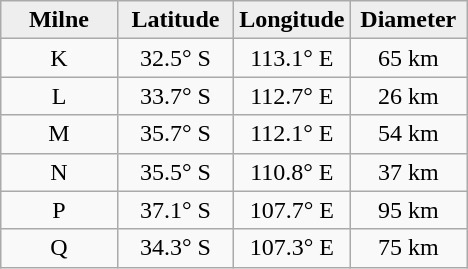<table class="wikitable">
<tr>
<th width="25%" style="background:#eeeeee;">Milne</th>
<th width="25%" style="background:#eeeeee;">Latitude</th>
<th width="25%" style="background:#eeeeee;">Longitude</th>
<th width="25%" style="background:#eeeeee;">Diameter</th>
</tr>
<tr>
<td align="center">K</td>
<td align="center">32.5° S</td>
<td align="center">113.1° E</td>
<td align="center">65 km</td>
</tr>
<tr>
<td align="center">L</td>
<td align="center">33.7° S</td>
<td align="center">112.7° E</td>
<td align="center">26 km</td>
</tr>
<tr>
<td align="center">M</td>
<td align="center">35.7° S</td>
<td align="center">112.1° E</td>
<td align="center">54 km</td>
</tr>
<tr>
<td align="center">N</td>
<td align="center">35.5° S</td>
<td align="center">110.8° E</td>
<td align="center">37 km</td>
</tr>
<tr>
<td align="center">P</td>
<td align="center">37.1° S</td>
<td align="center">107.7° E</td>
<td align="center">95 km</td>
</tr>
<tr>
<td align="center">Q</td>
<td align="center">34.3° S</td>
<td align="center">107.3° E</td>
<td align="center">75 km</td>
</tr>
</table>
